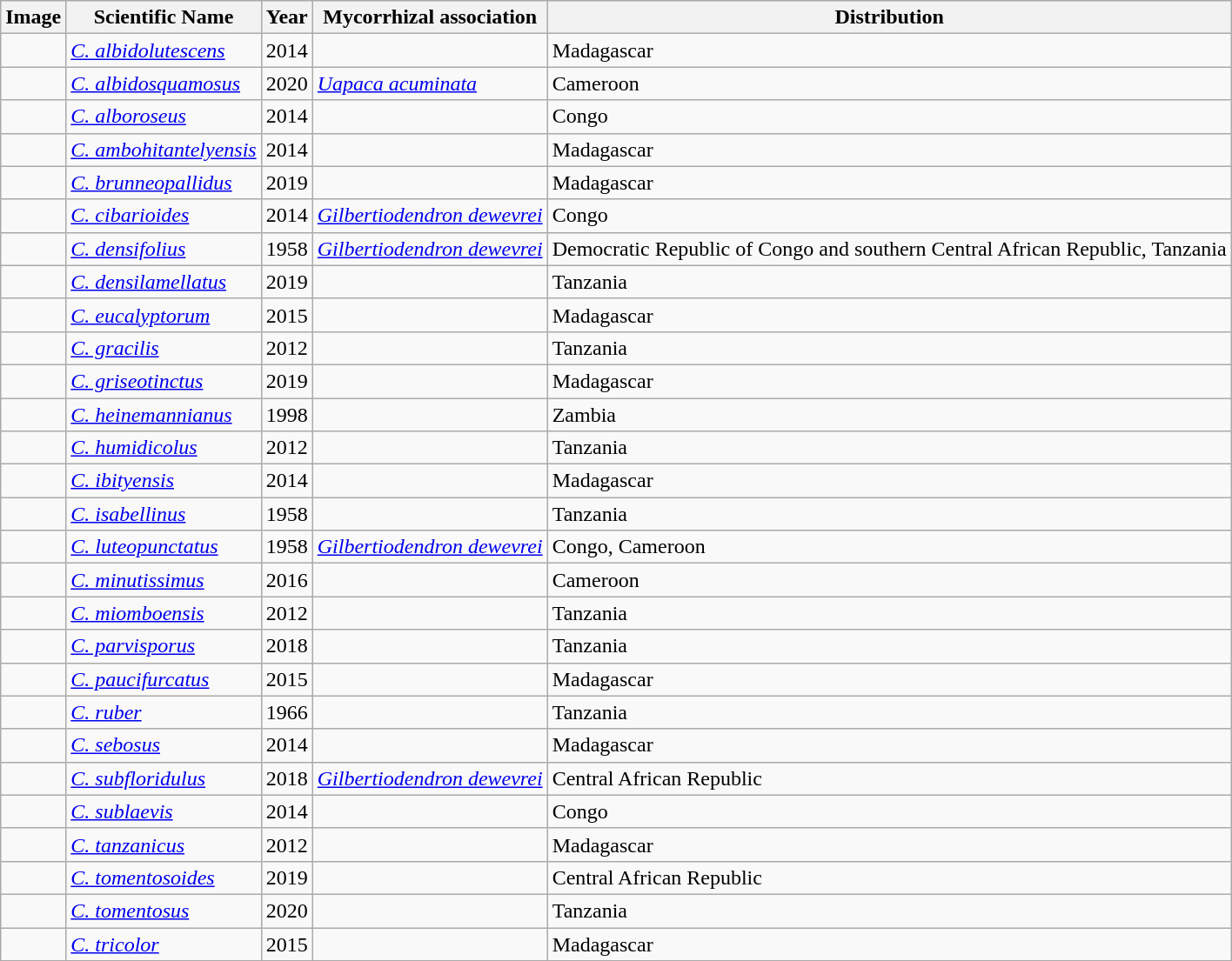<table class="wikitable">
<tr>
<th>Image</th>
<th>Scientific Name</th>
<th>Year</th>
<th>Mycorrhizal association</th>
<th>Distribution</th>
</tr>
<tr>
<td></td>
<td><em><a href='#'>C. albidolutescens</a></em> </td>
<td>2014</td>
<td></td>
<td>Madagascar</td>
</tr>
<tr>
<td></td>
<td><em><a href='#'>C. albidosquamosus</a></em> </td>
<td>2020</td>
<td><em><a href='#'>Uapaca acuminata</a></em></td>
<td>Cameroon</td>
</tr>
<tr>
<td></td>
<td><em><a href='#'>C. alboroseus</a></em> </td>
<td>2014</td>
<td></td>
<td>Congo</td>
</tr>
<tr>
<td></td>
<td><em><a href='#'>C. ambohitantelyensis</a></em> </td>
<td>2014</td>
<td></td>
<td>Madagascar</td>
</tr>
<tr>
<td></td>
<td><em><a href='#'>C. brunneopallidus</a></em> </td>
<td>2019</td>
<td></td>
<td>Madagascar</td>
</tr>
<tr>
<td></td>
<td><em><a href='#'>C. cibarioides</a></em> </td>
<td>2014</td>
<td><em><a href='#'>Gilbertiodendron dewevrei</a></em></td>
<td>Congo</td>
</tr>
<tr>
<td></td>
<td><em><a href='#'>C. densifolius</a></em> </td>
<td>1958</td>
<td><em><a href='#'>Gilbertiodendron dewevrei</a></em></td>
<td>Democratic Republic of Congo and southern Central African Republic, Tanzania</td>
</tr>
<tr>
<td></td>
<td><em><a href='#'>C. densilamellatus</a></em> </td>
<td>2019</td>
<td></td>
<td>Tanzania</td>
</tr>
<tr>
<td></td>
<td><em><a href='#'>C. eucalyptorum</a></em> </td>
<td>2015</td>
<td></td>
<td>Madagascar</td>
</tr>
<tr>
<td></td>
<td><em><a href='#'>C. gracilis</a></em> </td>
<td>2012</td>
<td></td>
<td>Tanzania</td>
</tr>
<tr>
<td></td>
<td><em><a href='#'>C. griseotinctus</a></em> </td>
<td>2019</td>
<td></td>
<td>Madagascar</td>
</tr>
<tr>
<td></td>
<td><em><a href='#'>C. heinemannianus</a></em> </td>
<td>1998</td>
<td></td>
<td>Zambia</td>
</tr>
<tr>
<td></td>
<td><em><a href='#'>C. humidicolus</a></em> </td>
<td>2012</td>
<td></td>
<td>Tanzania</td>
</tr>
<tr>
<td></td>
<td><em><a href='#'>C. ibityensis</a></em> </td>
<td>2014</td>
<td></td>
<td>Madagascar</td>
</tr>
<tr>
<td></td>
<td><em><a href='#'>C. isabellinus</a></em> </td>
<td>1958</td>
<td></td>
<td>Tanzania</td>
</tr>
<tr>
<td></td>
<td><em><a href='#'>C. luteopunctatus</a></em> </td>
<td>1958</td>
<td><em><a href='#'>Gilbertiodendron dewevrei</a></em></td>
<td>Congo, Cameroon</td>
</tr>
<tr>
<td></td>
<td><em><a href='#'>C. minutissimus</a></em> </td>
<td>2016</td>
<td></td>
<td>Cameroon</td>
</tr>
<tr>
<td></td>
<td><em><a href='#'>C. miomboensis</a></em> </td>
<td>2012</td>
<td></td>
<td>Tanzania</td>
</tr>
<tr>
<td></td>
<td><em><a href='#'>C. parvisporus</a></em> </td>
<td>2018</td>
<td></td>
<td>Tanzania</td>
</tr>
<tr>
<td></td>
<td><em><a href='#'>C. paucifurcatus</a></em> </td>
<td>2015</td>
<td></td>
<td>Madagascar</td>
</tr>
<tr>
<td></td>
<td><em><a href='#'>C. ruber</a></em> </td>
<td>1966</td>
<td></td>
<td>Tanzania</td>
</tr>
<tr>
<td></td>
<td><em><a href='#'>C. sebosus</a></em> </td>
<td>2014</td>
<td></td>
<td>Madagascar</td>
</tr>
<tr>
<td></td>
<td><em><a href='#'>C. subfloridulus</a></em> </td>
<td>2018</td>
<td><em><a href='#'>Gilbertiodendron dewevrei</a></em></td>
<td>Central African Republic</td>
</tr>
<tr>
<td></td>
<td><em><a href='#'>C. sublaevis</a></em> </td>
<td>2014</td>
<td></td>
<td>Congo</td>
</tr>
<tr>
<td></td>
<td><em><a href='#'>C. tanzanicus</a></em> </td>
<td>2012</td>
<td></td>
<td>Madagascar</td>
</tr>
<tr>
<td></td>
<td><em><a href='#'>C. tomentosoides</a></em> </td>
<td>2019</td>
<td></td>
<td>Central African Republic</td>
</tr>
<tr>
<td></td>
<td><em><a href='#'>C. tomentosus</a></em> </td>
<td>2020</td>
<td></td>
<td>Tanzania</td>
</tr>
<tr>
<td></td>
<td><em><a href='#'>C. tricolor</a></em> </td>
<td>2015</td>
<td></td>
<td>Madagascar</td>
</tr>
<tr>
</tr>
</table>
